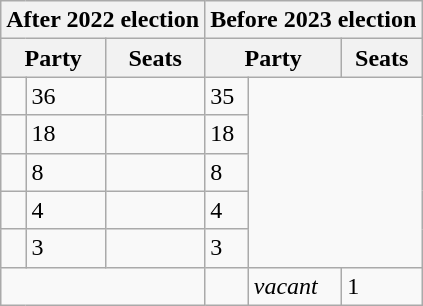<table class="wikitable">
<tr>
<th colspan="3">After 2022 election</th>
<th colspan="3">Before 2023 election</th>
</tr>
<tr>
<th colspan="2">Party</th>
<th>Seats</th>
<th colspan="2">Party</th>
<th>Seats</th>
</tr>
<tr>
<td></td>
<td>36</td>
<td></td>
<td>35</td>
</tr>
<tr>
<td></td>
<td>18</td>
<td></td>
<td>18</td>
</tr>
<tr>
<td></td>
<td>8</td>
<td></td>
<td>8</td>
</tr>
<tr>
<td></td>
<td>4</td>
<td></td>
<td>4</td>
</tr>
<tr>
<td></td>
<td>3</td>
<td></td>
<td>3</td>
</tr>
<tr>
<td colspan="3"> </td>
<td> </td>
<td><em>vacant</em></td>
<td>1</td>
</tr>
</table>
